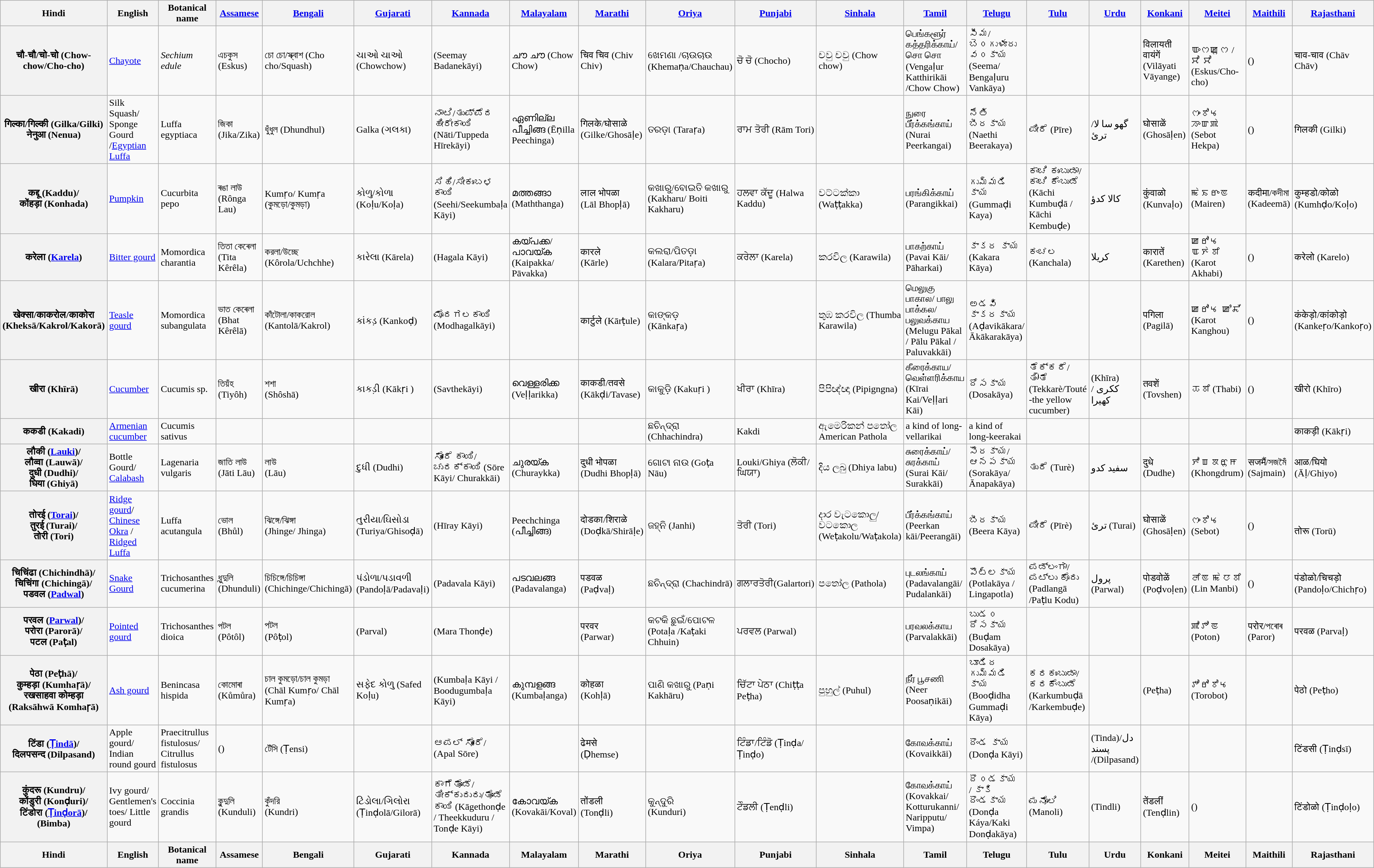<table class="wikitable sortable">
<tr>
<th>Hindi</th>
<th>English</th>
<th>Botanical name</th>
<th><a href='#'>Assamese</a></th>
<th><a href='#'>Bengali</a></th>
<th><a href='#'>Gujarati</a></th>
<th><a href='#'>Kannada</a></th>
<th><a href='#'>Malayalam</a></th>
<th><a href='#'>Marathi</a></th>
<th><a href='#'>Oriya</a></th>
<th><a href='#'>Punjabi</a></th>
<th><a href='#'>Sinhala</a></th>
<th><a href='#'>Tamil</a></th>
<th><a href='#'>Telugu</a></th>
<th><a href='#'>Tulu</a></th>
<th><a href='#'>Urdu</a></th>
<th><a href='#'>Konkani</a></th>
<th><a href='#'>Meitei</a></th>
<th><a href='#'>Maithili</a></th>
<th><a href='#'>Rajasthani</a></th>
</tr>
<tr>
<th>चौ-चौ/चो-चो (Chow-chow/Cho-cho)</th>
<td><a href='#'>Chayote</a></td>
<td><em>Sechium edule</em></td>
<td>এচকুস (Eskus)</td>
<td>চো চো/স্ক্বাশ   (Cho cho/Squash)</td>
<td>ચાઓ ચાઓ (Chowchow)</td>
<td> (Seemay Badanekāyi)</td>
<td>ചൗ ചൗ (Chow Chow)</td>
<td>चिव चिव   (Chiv Chiv)</td>
<td>ଖେମଣା /ଚାଉଚାଉ (Khemaṇa/Chauchau)</td>
<td>ਚੋ ਚੋ (Chocho)</td>
<td>චවු චවු (Chow chow)</td>
<td>பெங்களூர் கத்தரிக்காய்/சொ சொ (Vengaḷur Katthirikāi /Chow Chow)</td>
<td>సీమ/బె౦గుళూరు వ౦కాయ (Seema/ Bengaḷuru Vankāya)</td>
<td></td>
<td></td>
<td>विलायती वायंगें (Vilāyati Vāyange)</td>
<td><br>ꯑꯦꯁꯀꯨꯁ /ꯆꯣ ꯆꯣ (Eskus/Cho-cho)</td>
<td>()</td>
<td>चाव-चाव (Chāv Chāv)</td>
</tr>
<tr>
<th>गिल्का/गिल्की (Gilka/Gilki) <br> नेनुआ (Nenua)</th>
<td>Silk Squash/ Sponge Gourd /<a href='#'>Egyptian Luffa</a></td>
<td>Luffa egyptiaca</td>
<td>জিকা (Jika/Zika)</td>
<td>ধুঁধুল (Dhundhul)</td>
<td>Galka (ગલકા)</td>
<td>ನಾಟಿ/ತುಪ್ಪೆದ ಹೀರೇಕಾಯಿ (Nāti/Tuppeda Hīrekāyi)</td>
<td>ഏണില്ല പീച്ചിങ്ങ (Ēṇilla Peechinga)</td>
<td>गिलके/घोसाळे<br>(Gilke/Ghosāḷe)</td>
<td>ତରଡ଼ା (Taraṛa)</td>
<td>ਰਾਮ ਤੋਰੀ (Rām Tori)</td>
<td></td>
<td>நுரை பீர்க்கங்காய் (Nurai Peerkangai)</td>
<td>నేతి బీరకాయ (Naethi Beerakaya)</td>
<td>ಪೀರೆ (Pīre)</td>
<td>گهو سا لا/ترئ</td>
<td>घोसाळें (Ghosāḷen)</td>
<td>ꯁꯦꯕꯣꯠ ꯍꯦꯛꯄꯥ (Sebot Hekpa)</td>
<td>()</td>
<td>गिलकी (Gilki)</td>
</tr>
<tr>
<th>कद्दू (Kaddu)/<br>कोंहड़ा (Konhada)</th>
<td><a href='#'>Pumpkin</a></td>
<td>Cucurbita pepo</td>
<td>ৰঙা লাউ<br>(Rônga Lau)</td>
<td>Kumṛo/ Kumṛa<br>(কুমড়ো/কুমড়া)</td>
<td>કોળુ/કોળા (Koḷu/Koḷa)</td>
<td>ಸಿಹಿ/ಸೀಕುಂಬಳ ಕಾಯಿ (Seehi/Seekumbaḷa Kāyi)</td>
<td>മത്തങ്ങാ (Maththanga)</td>
<td>लाल भोपळा<br>(Lāl Bhopḷā)</td>
<td>କଖାରୁ/ବୋଇତି କଖାରୁ (Kakharu/ Boiti Kakharu)</td>
<td>ਹਲਵਾ ਕੱਦੂ (Halwa Kaddu)</td>
<td>වට්ටක්කා (Waṭṭakka)</td>
<td>பரங்கிக்காய் (Parangikkai)</td>
<td>గుమ్మడి కాయ (Gummaḍi Kaya)</td>
<td>ಕಾಚಿ ಕುಂಬುಡಾ/ ಕಾಚಿ ಕೆಂಬುಡೆ (Kāchi Kumbuḍā / Kāchi Kembuḍe)</td>
<td>كالا كدؤ</td>
<td>कुंवाळो  (Kunvaḷo)</td>
<td>ꯃꯥꯏꯔꯦꯟ (Mairen)</td>
<td>कदीमा/কদীমা (Kadeemā)</td>
<td>कुम्हडो/कोळो (Kumhḍo/Koḷo)</td>
</tr>
<tr>
<th>करेला (<a href='#'>Karela</a>)</th>
<td><a href='#'>Bitter gourd</a></td>
<td>Momordica charantia</td>
<td>তিতা কেৰেলা<br>(Tita Kêrêla)</td>
<td>করলা/উচ্ছে<br>(Kôrola/Uchchhe)</td>
<td>કારેલા (Kārela)</td>
<td> (Hagala Kāyi)</td>
<td>കയ്പക്ക/പാവയ്ക (Kaipakka/ Pāvakka)</td>
<td>कारले<br>(Kārle)</td>
<td>କଲରା/ପିତଡ଼ା (Kalara/Pitaṛa)</td>
<td>ਕਰੇਲਾ (Karela)</td>
<td>කරවිල (Karawila)</td>
<td>பாகற்காய் (Pavai Kāi/ Pāharkai)</td>
<td>కాకర కాయ (Kakara Kāya)</td>
<td>ಕಂಚಲ (Kanchala)</td>
<td>كريلا</td>
<td>कारातें (Karethen)</td>
<td>ꯀꯔꯣꯠ ꯑꯈꯥꯕꯤ (Karot Akhabi)</td>
<td>()</td>
<td>करेलो (Karelo)</td>
</tr>
<tr>
<th>खेेक्सा/काकरोल/काकोरा (Kheksā/Kakrol/Kakorā)</th>
<td><a href='#'>Teasle gourd</a></td>
<td>Momordica subangulata</td>
<td>ভাত কেৰেলা (Bhat Kêrêlā)</td>
<td>কাঁটোলা/কাকরোল (Kantolā/Kakrol)</td>
<td>કાંકડ઼ (Kankoḍ)</td>
<td>ಮೊದಗಲಕಾಯಿ (Modhagalkāyi)</td>
<td></td>
<td>कार्टुले (Kārṭule)</td>
<td>କାଙ୍କଡ଼<br>(Kānkaṛa)</td>
<td></td>
<td>තුඹ කරවිල  (Thumba Karawila)</td>
<td>மெலுகு பாகால/ பாலு பாக்கல/ பலுவக்காய (Melugu Pākal / Pālu Pākal / Paluvakkāi)</td>
<td>అడవి కాకరకాయ<br>(Aḍavikākara/Ākākarakāya)</td>
<td></td>
<td></td>
<td>पगिला (Pagilā)</td>
<td>ꯀꯔꯣꯠ ꯀꯪꯘꯧ (Karot Kanghou)</td>
<td>()</td>
<td>कंकेड़ो/कांकोड़ो (Kankeṛo/Kankoṛo)</td>
</tr>
<tr>
<th>खीरा (Khīrā)</th>
<td><a href='#'>Cucumber</a></td>
<td>Cucumis sp.</td>
<td>তিয়ঁহ<br>(Tiyôh)</td>
<td>শশা<br>(Shôshā)</td>
<td>કાકડ઼ી (Kākṛi )</td>
<td> (Savthekāyi)</td>
<td>വെള്ളരിക്ക (Veḷḷarikka)</td>
<td>काकडी/तवसे<br>(Kākḍi/Tavase)</td>
<td>କାକୁଡ଼ି (Kakuṛi )</td>
<td>ਖੀਰਾ (Khīra)</td>
<td>පිපිඥ්ඥා (Pipigngna)</td>
<td>கீரைக்காய/வெள்ளரிக்காய (Kīrai Kai/Veḷḷari Kāi)</td>
<td>దోసకాయ (Dosakāya)</td>
<td>ತೆಕ್ಕರೆ/ ತೌತೆ (Tekkarè/Touté -the yellow cucumber)</td>
<td>(Khīra) ككرى / كهيرا</td>
<td>तवशें (Tovshen)</td>
<td>ꯊꯕꯤ (Thabi)</td>
<td>()</td>
<td>खीरो (Khīro)</td>
</tr>
<tr>
<th>ककडी (Kakadi)</th>
<td><a href='#'>Armenian cucumber</a></td>
<td>Cucumis sativus</td>
<td></td>
<td></td>
<td></td>
<td></td>
<td></td>
<td></td>
<td>ଛଚିନ୍ଦ୍ରା<br>(Chhachindra)</td>
<td>Kakdi</td>
<td>ඇමෙරිකන්  පතෝල American Pathola</td>
<td>a kind of long-vellarikai</td>
<td>a kind of long-keerakai</td>
<td></td>
<td></td>
<td></td>
<td></td>
<td></td>
<td>काकड़ी (Kākṛi)</td>
</tr>
<tr>
<th>लौकी (<a href='#'>Lauki</a>)/<br>लौव्वा (Lauwā)/<br>दुधी (Dudhi)/<br>घिया (Ghiyā)</th>
<td>Bottle Gourd/ <a href='#'>Calabash</a></td>
<td>Lagenaria vulgaris</td>
<td>জাতি লাউ (Jāti Lāu)</td>
<td>লাউ<br>(Lāu)</td>
<td>દુધી (Dudhi)</td>
<td>ಸೋರೆ ಕಾಯಿ/ ಚುರಕ್ಕಾಯಿ (Sōre Kāyi/ Churakkāi)</td>
<td>ചുരയ്ക (Churaykka)</td>
<td>दुधी भोपळा<br>(Dudhi Bhopḷā)</td>
<td>ଗୋଟା ନାଉ (Goṭa Nāu)</td>
<td>Louki/Ghiya (ਲੋਕੀ/ਘਿਯਾ)</td>
<td>දිය ලබු (Dhiya labu)</td>
<td>சுரைக்காய்/சுரக்காய் (Surai Kāi/ Surakkāi)</td>
<td>సొరకాయ/ఆనపకాయ (Sorakāya/Ānapakāya)</td>
<td>ತುರೆ (Turè)</td>
<td>سفيد كدو</td>
<td>दुधे (Dudhe)</td>
<td>ꯈꯣꯡꯗꯔꯨꯝ (Khongdrum)</td>
<td>सजमैं/সজমৈঁ (Sajmain)</td>
<td>आळ/घियो (Āḷ/Ghiyo)</td>
</tr>
<tr>
<th>तोरई (<a href='#'>Torai</a>)/<br>तुरई (Turai)/<br>तोरी (Tori)</th>
<td><a href='#'>Ridge gourd</a>/ <a href='#'>Chinese Okra</a> / <a href='#'>Ridged Luffa</a></td>
<td>Luffa acutangula</td>
<td>ভোল<br>(Bhůl)</td>
<td>ঝিঙ্গে/ঝিঙ্গা<br>(Jhinge/ Jhinga)</td>
<td>તુરીયા/ઘિસોડા (Turiya/Ghisoḍā)</td>
<td> (Hīray Kāyi)</td>
<td>Peechchinga (പീച്ചിങ്ങ)</td>
<td>दोडका/शिराळे<br>(Doḍkā/Shirāḷe)</td>
<td>ଜହ୍ନି (Janhi)</td>
<td>ਤੋਰੀ (Tori)</td>
<td>දාර වැටකොලු/වටකොල (Weṭakolu/Waṭakola)</td>
<td>பீர்க்கங்காய் (Peerkan kāi/Peerangāi)</td>
<td>బీరకాయ<br>(Beera Kāya)</td>
<td>ಪೀರೆ (Pīrè)</td>
<td>ترئ (Turai)</td>
<td>घोसाळें (Ghosāḷen)</td>
<td>ꯁꯦꯕꯣꯠ (Sebot)</td>
<td>()</td>
<td><br>तोरू (Torū)</td>
</tr>
<tr>
<th>चिचिंढा (Chichindhā)/<br>चिचिंगा (Chichingā)/<br>पडवल (<a href='#'>Padwal</a>)</th>
<td><a href='#'>Snake Gourd</a></td>
<td>Trichosanthes cucumerina</td>
<td>ধুন্দুলি<br>(Dhunduli)</td>
<td>চিচিঙ্গে/চিচিঙ্গা<br>(Chichinge/Chichingā)</td>
<td>પંડોળા/પડાવળી (Pandoḷā/Padavaḷi)</td>
<td> (Padavala Kāyi)</td>
<td>പടവലങ്ങ (Padavalanga)</td>
<td>पडवळ<br>(Paḍvaḷ)</td>
<td>ଛଚିନ୍ଦ୍ରା (Chachindrā)</td>
<td>ਗਲਾਰਤੋਰੀ(Galartori)</td>
<td>පතෝල (Pathola)</td>
<td>புடலங்காய் (Padavalangāi/ Pudalankāi)</td>
<td>పొట్లకాయ<br>(Potlakāya / Lingapotla)</td>
<td>ಪಡ್ಲಂಗಾ/ಪಟ್ಲು ಕೊದು  (Padlangā /Paṭlu Kodu)</td>
<td>پرول  (Parwal)</td>
<td>पोडवोळें (Poḍvoḷen)</td>
<td>ꯂꯤꯟ ꯃꯥꯅꯕꯤ (Lin Manbi)</td>
<td>()</td>
<td>पंडोळो/चिचड़ो (Pandoḷo/Chichṛo)</td>
</tr>
<tr>
<th>परवल (<a href='#'>Parwal</a>)/<br>परोरा (Parorā)/<br>पटल (Paṭal)</th>
<td><a href='#'>Pointed gourd</a></td>
<td>Trichosanthes dioica</td>
<td>পটল<br>(Pôtôl)</td>
<td>পটল<br>(Pôṭol)</td>
<td>(Parval)</td>
<td> (Mara Thonḍe)</td>
<td></td>
<td>परवर<br>(Parwar)</td>
<td>କଟକି ଛୁଇଁ/ପୋଟଳ (Potaḷa /Kaṭaki Chhuin)</td>
<td>ਪਰਵਲ (Parwal)</td>
<td></td>
<td>பரவலக்காய (Parvalakkāi)</td>
<td>బుడ౦ దోసకాయ (Buḍam Dosakāya)</td>
<td></td>
<td></td>
<td></td>
<td>ꯄꯣꯇꯣꯟ (Poton)</td>
<td>परोर/পৰোৰ (Paror)</td>
<td>परवळ (Parvaḷ)</td>
</tr>
<tr>
<th>पेठा (Peṭhā)/<br>कुम्हड़ा (Kumhaṛā)/<br>रखसाहवा कोम्हड़ा (Raksāhwā Komhaṛā)</th>
<td><a href='#'>Ash gourd</a></td>
<td>Benincasa hispida</td>
<td>কোমোৰা<br>(Kůmůra)</td>
<td>চাল কুমড়ো/চাল কুমড়া<br>(Chāl Kumṛo/ Chāl Kumṛa)</td>
<td>સફેદ કોળુ (Safed Koḷu)</td>
<td> (Kumbaḷa Kāyi / Boodugumbaḷa Kāyi)</td>
<td>കുമ്പളങ്ങ (Kumbaḷanga)</td>
<td>कोहळा<br>(Kohḷā)</td>
<td>ପାଣି କଖାରୁ (Paṇi Kakhāru)</td>
<td>ਚਿੱਟਾ ਪੇਠਾ (Chiṭṭa Peṭha)</td>
<td>පුහුල් (Puhul)</td>
<td>நீர் பூசணி (Neer Poosaṇikāi)</td>
<td>బూడిద గుమ్మడి కాయ<br>(Booḍidha Gummaḍi Kāya)</td>
<td>ಕರಕುಂಬುಡಾ/ಕರಕೆಂಬುಡೆ (Karkumbuḍā /Karkembuḍe)</td>
<td></td>
<td>(Peṭha)</td>
<td>ꯇꯣꯔꯣꯕꯣꯠ (Torobot)</td>
<td></td>
<td>पेठो (Peṭho)</td>
</tr>
<tr>
<th>टिंडा (<a href='#'>Ṭindā</a>)/<br>दिलपसन्द (Dilpasand)</th>
<td>Apple gourd/ Indian round gourd</td>
<td>Praecitrullus fistulosus/ Citrullus fistulosus</td>
<td>()</td>
<td>টেঁসি (Ṭensi)</td>
<td></td>
<td>ಆಪಲ್ ಸೋರೆ/<br>(Apal Sōre)</td>
<td></td>
<td>ढेमसे<br>(Ḍhemse)</td>
<td></td>
<td>ਟਿੰਡਾ/ਟਿੰਡੋ (Ṭinḍa/Ṭinḍo)</td>
<td></td>
<td>கோவக்காய் (Kovaikkāi)</td>
<td>దొండ కాయ<br>(Donḍa Kāyi)</td>
<td></td>
<td>(Tinda)/دل پسند /(Dilpasand)</td>
<td></td>
<td></td>
<td></td>
<td>टिंडसी (Ṭinḍsī)</td>
</tr>
<tr>
<th>कुंदरू (Kundru)/<br>कोंडुरी (Konḍuri)/<br>टिंडोरा (<a href='#'>Ṭinḍorā</a>)/<br>(Bimba)</th>
<td>Ivy gourd/ Gentlemen's toes/ Little gourd</td>
<td>Coccinia grandis</td>
<td>কুন্দুলি<br>(Kunduli)</td>
<td>কুঁদরি<br>(Kundri)</td>
<td>ટિંડોલા/ગિલોરા (Ṭinḍolā/Gilorā)</td>
<td>ಕಾಗೆತೊಂಡೆ/ತೀಕ್ಕುದುರು/ತೊಂಡೆ ಕಾಯಿ (Kāgethonḍe / Theekkuduru / Tonḍe Kāyi)</td>
<td>കോവയ്ക (Kovakāi/Koval)</td>
<td>तोंडली<br>(Tonḍli)</td>
<td>କୁନ୍ଦୁରି<br> (Kunduri)</td>
<td>ਟੇੰਡਲੀ (Ṭenḍli)</td>
<td></td>
<td>கோவக்காய் (Kovakkai/ Kotturukanni/ Naripputu/ Vimpa)</td>
<td>దొ౦డకాయ<br>/ కాకి దొండకాయ (Donḍa Káya/Kaki Donḍakāya)</td>
<td>ಮನೊಲಿ (Manoli)</td>
<td>(Tindli)</td>
<td>तेंडलीं (Tenḍlin)</td>
<td>()</td>
<td></td>
<td>टिंडोळो (Ṭinḍoḷo)</td>
</tr>
<tr class="sortbottom">
<th>Hindi</th>
<th>English</th>
<th>Botanical name</th>
<th>Assamese</th>
<th>Bengali</th>
<th>Gujarati</th>
<th>Kannada</th>
<th>Malayalam</th>
<th>Marathi</th>
<th>Oriya</th>
<th>Punjabi</th>
<th>Sinhala</th>
<th>Tamil</th>
<th>Telugu</th>
<th>Tulu</th>
<th>Urdu</th>
<th>Konkani</th>
<th>Meitei</th>
<th>Maithili</th>
<th>Rajasthani</th>
</tr>
</table>
